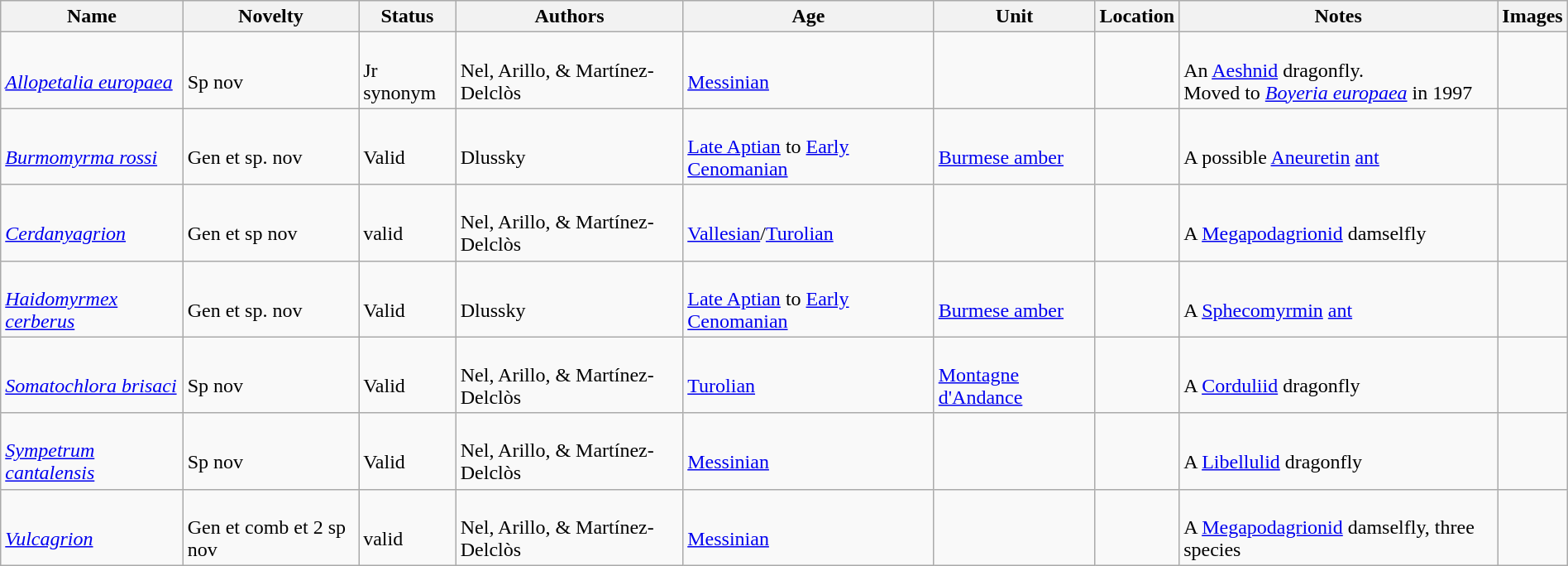<table class="wikitable sortable" align="center" width="100%">
<tr>
<th>Name</th>
<th>Novelty</th>
<th>Status</th>
<th>Authors</th>
<th>Age</th>
<th>Unit</th>
<th>Location</th>
<th>Notes</th>
<th>Images</th>
</tr>
<tr>
<td><br><em><a href='#'>Allopetalia europaea</a></em></td>
<td><br>Sp nov</td>
<td><br>Jr synonym</td>
<td><br>Nel, Arillo, & Martínez-Delclòs</td>
<td><br><a href='#'>Messinian</a></td>
<td></td>
<td><br></td>
<td><br>An <a href='#'>Aeshnid</a> dragonfly.<br> Moved to <em><a href='#'>Boyeria europaea</a></em> in 1997</td>
<td><br></td>
</tr>
<tr>
<td><br><em><a href='#'>Burmomyrma rossi</a></em></td>
<td><br>Gen et sp. nov</td>
<td><br>Valid</td>
<td><br>Dlussky</td>
<td><br><a href='#'>Late Aptian</a> to <a href='#'>Early Cenomanian</a></td>
<td><br><a href='#'>Burmese amber</a></td>
<td><br></td>
<td><br>A possible <a href='#'>Aneuretin</a> <a href='#'>ant</a></td>
<td><br></td>
</tr>
<tr>
<td><br><em><a href='#'>Cerdanyagrion</a></em></td>
<td><br>Gen et sp nov</td>
<td><br>valid</td>
<td><br>Nel, Arillo, & Martínez-Delclòs</td>
<td><br><a href='#'>Vallesian</a>/<a href='#'>Turolian</a></td>
<td></td>
<td><br></td>
<td><br>A <a href='#'>Megapodagrionid</a> damselfly</td>
<td><br></td>
</tr>
<tr>
<td><br><em><a href='#'>Haidomyrmex cerberus</a></em></td>
<td><br>Gen et sp. nov</td>
<td><br>Valid</td>
<td><br>Dlussky</td>
<td><br><a href='#'>Late Aptian</a> to <a href='#'>Early Cenomanian</a></td>
<td><br><a href='#'>Burmese amber</a></td>
<td><br></td>
<td><br>A <a href='#'>Sphecomyrmin</a> <a href='#'>ant</a></td>
<td><br></td>
</tr>
<tr>
<td><br><em><a href='#'>Somatochlora brisaci</a></em></td>
<td><br>Sp nov</td>
<td><br>Valid</td>
<td><br>Nel, Arillo, & Martínez-Delclòs</td>
<td><br><a href='#'>Turolian</a></td>
<td><br><a href='#'>Montagne d'Andance</a></td>
<td><br></td>
<td><br>A <a href='#'>Corduliid</a> dragonfly</td>
<td><br></td>
</tr>
<tr>
<td><br><em><a href='#'>Sympetrum cantalensis</a></em></td>
<td><br>Sp nov</td>
<td><br>Valid</td>
<td><br>Nel, Arillo, & Martínez-Delclòs</td>
<td><br><a href='#'>Messinian</a></td>
<td></td>
<td><br></td>
<td><br>A <a href='#'>Libellulid</a> dragonfly</td>
<td><br></td>
</tr>
<tr>
<td><br><em><a href='#'>Vulcagrion</a></em></td>
<td><br>Gen et comb et 2 sp nov</td>
<td><br>valid</td>
<td><br>Nel, Arillo, & Martínez-Delclòs</td>
<td><br><a href='#'>Messinian</a></td>
<td></td>
<td><br></td>
<td><br>A <a href='#'>Megapodagrionid</a> damselfly, three species</td>
<td><br></td>
</tr>
</table>
